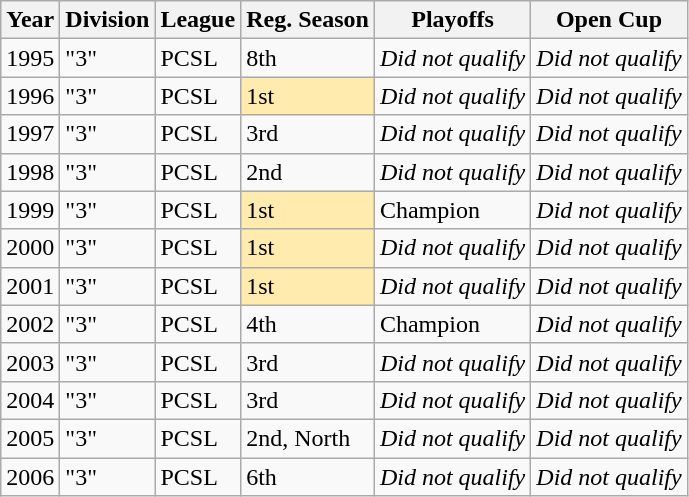<table class="wikitable">
<tr>
<th>Year</th>
<th>Division</th>
<th>League</th>
<th>Reg. Season</th>
<th>Playoffs</th>
<th>Open Cup</th>
</tr>
<tr>
<td>1995</td>
<td>"3"</td>
<td>PCSL</td>
<td>8th</td>
<td><em>Did not qualify</em></td>
<td><em>Did not qualify</em></td>
</tr>
<tr>
<td>1996</td>
<td>"3"</td>
<td>PCSL</td>
<td bgcolor="FFEBAD">1st</td>
<td><em>Did not qualify</em></td>
<td><em>Did not qualify</em></td>
</tr>
<tr>
<td>1997</td>
<td>"3"</td>
<td>PCSL</td>
<td>3rd</td>
<td><em>Did not qualify</em></td>
<td><em>Did not qualify</em></td>
</tr>
<tr>
<td>1998</td>
<td>"3"</td>
<td>PCSL</td>
<td>2nd</td>
<td><em>Did not qualify</em></td>
<td><em>Did not qualify</em></td>
</tr>
<tr>
<td>1999</td>
<td>"3"</td>
<td>PCSL</td>
<td bgcolor="FFEBAD">1st</td>
<td>Champion</td>
<td><em>Did not qualify</em></td>
</tr>
<tr>
<td>2000</td>
<td>"3"</td>
<td>PCSL</td>
<td bgcolor="FFEBAD">1st</td>
<td><em>Did not qualify</em></td>
<td><em>Did not qualify</em></td>
</tr>
<tr>
<td>2001</td>
<td>"3"</td>
<td>PCSL</td>
<td bgcolor="FFEBAD">1st</td>
<td><em>Did not qualify</em></td>
<td><em>Did not qualify</em></td>
</tr>
<tr>
<td>2002</td>
<td>"3"</td>
<td>PCSL</td>
<td>4th</td>
<td>Champion</td>
<td><em>Did not qualify</em></td>
</tr>
<tr>
<td>2003</td>
<td>"3"</td>
<td>PCSL</td>
<td>3rd</td>
<td><em>Did not qualify</em></td>
<td><em>Did not qualify</em></td>
</tr>
<tr>
<td>2004</td>
<td>"3"</td>
<td>PCSL</td>
<td>3rd</td>
<td><em>Did not qualify</em></td>
<td><em>Did not qualify</em></td>
</tr>
<tr>
<td>2005</td>
<td>"3"</td>
<td>PCSL</td>
<td>2nd, North</td>
<td><em>Did not qualify</em></td>
<td><em>Did not qualify</em></td>
</tr>
<tr>
<td>2006</td>
<td>"3"</td>
<td>PCSL</td>
<td>6th</td>
<td><em>Did not qualify</em></td>
<td><em>Did not qualify</em></td>
</tr>
</table>
